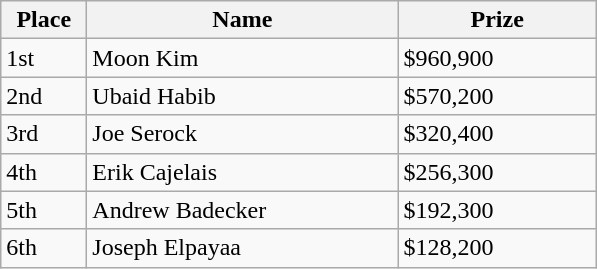<table class="wikitable">
<tr>
<th style="width:50px;">Place</th>
<th style="width:200px;">Name</th>
<th style="width:125px;">Prize</th>
</tr>
<tr>
<td>1st</td>
<td> Moon Kim</td>
<td>$960,900</td>
</tr>
<tr>
<td>2nd</td>
<td> Ubaid Habib</td>
<td>$570,200</td>
</tr>
<tr>
<td>3rd</td>
<td> Joe Serock</td>
<td>$320,400</td>
</tr>
<tr>
<td>4th</td>
<td> Erik Cajelais</td>
<td>$256,300</td>
</tr>
<tr>
<td>5th</td>
<td> Andrew Badecker</td>
<td>$192,300</td>
</tr>
<tr>
<td>6th</td>
<td> Joseph Elpayaa</td>
<td>$128,200</td>
</tr>
</table>
